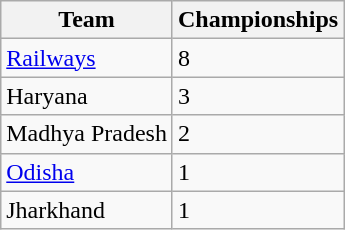<table class="wikitable sortable" style="text-align: left;">
<tr>
<th>Team</th>
<th>Championships</th>
</tr>
<tr>
<td><a href='#'>Railways</a></td>
<td>8</td>
</tr>
<tr>
<td>Haryana</td>
<td>3</td>
</tr>
<tr>
<td>Madhya Pradesh</td>
<td>2</td>
</tr>
<tr>
<td><a href='#'>Odisha</a></td>
<td>1</td>
</tr>
<tr>
<td>Jharkhand</td>
<td>1</td>
</tr>
</table>
